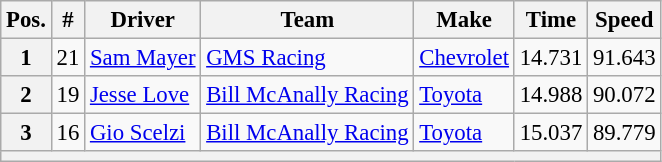<table class="wikitable" style="font-size:95%">
<tr>
<th>Pos.</th>
<th>#</th>
<th>Driver</th>
<th>Team</th>
<th>Make</th>
<th>Time</th>
<th>Speed</th>
</tr>
<tr>
<th>1</th>
<td>21</td>
<td><a href='#'>Sam Mayer</a></td>
<td><a href='#'>GMS Racing</a></td>
<td><a href='#'>Chevrolet</a></td>
<td>14.731</td>
<td>91.643</td>
</tr>
<tr>
<th>2</th>
<td>19</td>
<td><a href='#'>Jesse Love</a></td>
<td><a href='#'>Bill McAnally Racing</a></td>
<td><a href='#'>Toyota</a></td>
<td>14.988</td>
<td>90.072</td>
</tr>
<tr>
<th>3</th>
<td>16</td>
<td><a href='#'>Gio Scelzi</a></td>
<td><a href='#'>Bill McAnally Racing</a></td>
<td><a href='#'>Toyota</a></td>
<td>15.037</td>
<td>89.779</td>
</tr>
<tr>
<th colspan="7"></th>
</tr>
</table>
